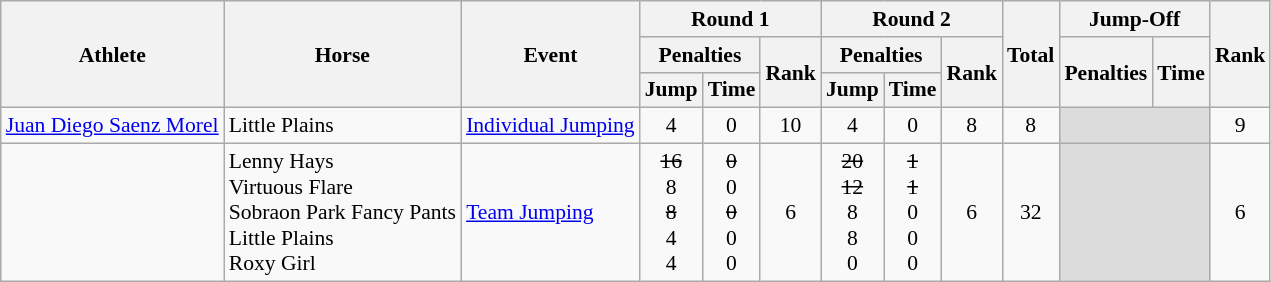<table class="wikitable" border="1" style="font-size:90%">
<tr>
<th rowspan=3>Athlete</th>
<th rowspan=3>Horse</th>
<th rowspan=3>Event</th>
<th colspan=3>Round 1</th>
<th colspan=3>Round 2</th>
<th rowspan=3>Total</th>
<th colspan=2>Jump-Off</th>
<th rowspan=3>Rank</th>
</tr>
<tr>
<th colspan=2>Penalties</th>
<th rowspan=2>Rank</th>
<th colspan=2>Penalties</th>
<th rowspan=2>Rank</th>
<th rowspan=2>Penalties</th>
<th rowspan=2>Time</th>
</tr>
<tr>
<th>Jump</th>
<th>Time</th>
<th>Jump</th>
<th>Time</th>
</tr>
<tr>
<td><a href='#'>Juan Diego Saenz Morel</a></td>
<td>Little Plains</td>
<td><a href='#'>Individual Jumping</a></td>
<td align=center>4</td>
<td align=center>0</td>
<td align=center>10</td>
<td align=center>4</td>
<td align=center>0</td>
<td align=center>8</td>
<td align=center>8</td>
<td colspan=2 bgcolor=#DCDCDC></td>
<td align=center>9</td>
</tr>
<tr>
<td><br><br><br><br></td>
<td>Lenny Hays<br>Virtuous Flare<br>Sobraon Park Fancy Pants<br>Little Plains<br>Roxy Girl</td>
<td><a href='#'>Team Jumping</a></td>
<td align=center><s>16</s><br>8<br><s>8</s><br>4<br>4</td>
<td align=center><s>0</s><br>0<br><s>0</s><br>0<br>0</td>
<td align=center>6</td>
<td align=center><s>20</s><br><s>12</s><br>8<br>8<br>0</td>
<td align=center><s>1</s><br><s>1</s><br>0<br>0<br>0</td>
<td align=center>6</td>
<td align=center>32</td>
<td colspan=2 bgcolor=#DCDCDC></td>
<td align=center>6</td>
</tr>
</table>
